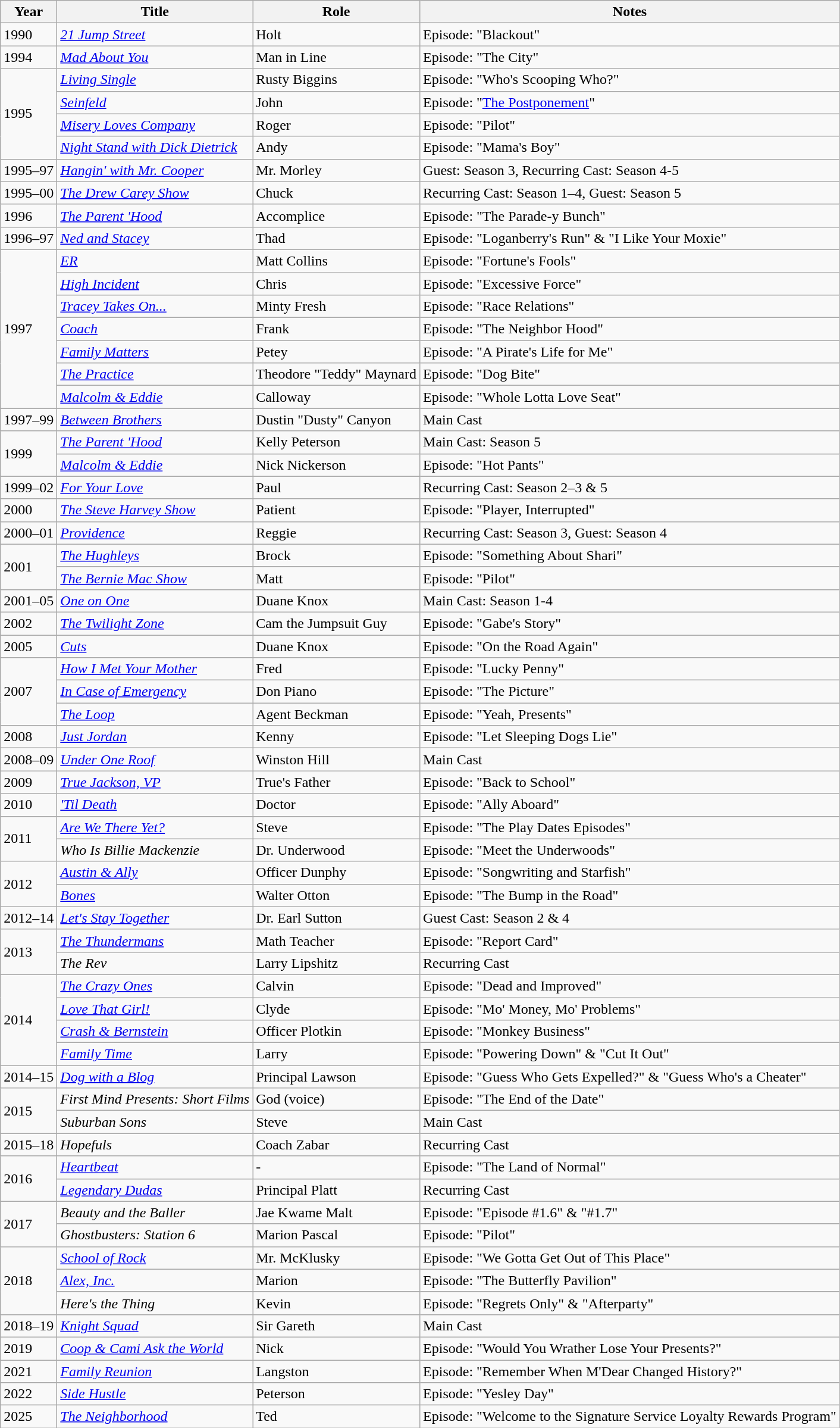<table class = "wikitable sortable">
<tr>
<th>Year</th>
<th>Title</th>
<th>Role</th>
<th>Notes</th>
</tr>
<tr>
<td>1990</td>
<td><em><a href='#'>21 Jump Street</a></em></td>
<td>Holt</td>
<td>Episode: "Blackout"</td>
</tr>
<tr>
<td>1994</td>
<td><em><a href='#'>Mad About You</a></em></td>
<td>Man in Line</td>
<td>Episode: "The City"</td>
</tr>
<tr>
<td rowspan="4">1995</td>
<td><em><a href='#'>Living Single</a></em></td>
<td>Rusty Biggins</td>
<td>Episode: "Who's Scooping Who?"</td>
</tr>
<tr>
<td><em><a href='#'>Seinfeld</a></em></td>
<td>John</td>
<td>Episode: "<a href='#'>The Postponement</a>"</td>
</tr>
<tr>
<td><em><a href='#'>Misery Loves Company</a></em></td>
<td>Roger</td>
<td>Episode: "Pilot"</td>
</tr>
<tr>
<td><em><a href='#'>Night Stand with Dick Dietrick</a></em></td>
<td>Andy</td>
<td>Episode: "Mama's Boy"</td>
</tr>
<tr>
<td>1995–97</td>
<td><em><a href='#'>Hangin' with Mr. Cooper</a></em></td>
<td>Mr. Morley</td>
<td>Guest: Season 3, Recurring Cast: Season 4-5</td>
</tr>
<tr>
<td>1995–00</td>
<td><em><a href='#'>The Drew Carey Show</a></em></td>
<td>Chuck</td>
<td>Recurring Cast: Season 1–4, Guest: Season 5</td>
</tr>
<tr>
<td>1996</td>
<td><em><a href='#'>The Parent 'Hood</a></em></td>
<td>Accomplice</td>
<td>Episode: "The Parade-y Bunch"</td>
</tr>
<tr>
<td>1996–97</td>
<td><em><a href='#'>Ned and Stacey</a></em></td>
<td>Thad</td>
<td>Episode: "Loganberry's Run" & "I Like Your Moxie"</td>
</tr>
<tr>
<td rowspan="7">1997</td>
<td><em><a href='#'>ER</a></em></td>
<td>Matt Collins</td>
<td>Episode: "Fortune's Fools"</td>
</tr>
<tr>
<td><em><a href='#'>High Incident</a></em></td>
<td>Chris</td>
<td>Episode: "Excessive Force"</td>
</tr>
<tr>
<td><em><a href='#'>Tracey Takes On...</a></em></td>
<td>Minty Fresh</td>
<td>Episode: "Race Relations"</td>
</tr>
<tr>
<td><em><a href='#'>Coach</a></em></td>
<td>Frank</td>
<td>Episode: "The Neighbor Hood"</td>
</tr>
<tr>
<td><em><a href='#'>Family Matters</a></em></td>
<td>Petey</td>
<td>Episode: "A Pirate's Life for Me"</td>
</tr>
<tr>
<td><em><a href='#'>The Practice</a></em></td>
<td>Theodore "Teddy" Maynard</td>
<td>Episode: "Dog Bite"</td>
</tr>
<tr>
<td><em><a href='#'>Malcolm & Eddie</a></em></td>
<td>Calloway</td>
<td>Episode: "Whole Lotta Love Seat"</td>
</tr>
<tr>
<td>1997–99</td>
<td><em><a href='#'>Between Brothers</a></em></td>
<td>Dustin "Dusty" Canyon</td>
<td>Main Cast</td>
</tr>
<tr>
<td rowspan="2">1999</td>
<td><em><a href='#'>The Parent 'Hood</a></em></td>
<td>Kelly Peterson</td>
<td>Main Cast: Season 5</td>
</tr>
<tr>
<td><em><a href='#'>Malcolm & Eddie</a></em></td>
<td>Nick Nickerson</td>
<td>Episode: "Hot Pants"</td>
</tr>
<tr>
<td>1999–02</td>
<td><em><a href='#'>For Your Love</a></em></td>
<td>Paul</td>
<td>Recurring Cast: Season 2–3 & 5</td>
</tr>
<tr>
<td>2000</td>
<td><em><a href='#'>The Steve Harvey Show</a></em></td>
<td>Patient</td>
<td>Episode: "Player, Interrupted"</td>
</tr>
<tr>
<td>2000–01</td>
<td><em><a href='#'>Providence</a></em></td>
<td>Reggie</td>
<td>Recurring Cast: Season 3, Guest: Season 4</td>
</tr>
<tr>
<td rowspan="2">2001</td>
<td><em><a href='#'>The Hughleys</a></em></td>
<td>Brock</td>
<td>Episode: "Something About Shari"</td>
</tr>
<tr>
<td><em><a href='#'>The Bernie Mac Show</a></em></td>
<td>Matt</td>
<td>Episode: "Pilot"</td>
</tr>
<tr>
<td>2001–05</td>
<td><em><a href='#'>One on One</a></em></td>
<td>Duane Knox</td>
<td>Main Cast: Season 1-4</td>
</tr>
<tr>
<td>2002</td>
<td><em><a href='#'>The Twilight Zone</a></em></td>
<td>Cam the Jumpsuit Guy</td>
<td>Episode: "Gabe's Story"</td>
</tr>
<tr>
<td>2005</td>
<td><em><a href='#'>Cuts</a></em></td>
<td>Duane Knox</td>
<td>Episode: "On the Road Again"</td>
</tr>
<tr>
<td rowspan="3">2007</td>
<td><em><a href='#'>How I Met Your Mother</a></em></td>
<td>Fred</td>
<td>Episode: "Lucky Penny"</td>
</tr>
<tr>
<td><em><a href='#'>In Case of Emergency</a></em></td>
<td>Don Piano</td>
<td>Episode: "The Picture"</td>
</tr>
<tr>
<td><em><a href='#'>The Loop</a></em></td>
<td>Agent Beckman</td>
<td>Episode: "Yeah, Presents"</td>
</tr>
<tr>
<td>2008</td>
<td><em><a href='#'>Just Jordan</a></em></td>
<td>Kenny</td>
<td>Episode: "Let Sleeping Dogs Lie"</td>
</tr>
<tr>
<td>2008–09</td>
<td><em><a href='#'>Under One Roof</a></em></td>
<td>Winston Hill</td>
<td>Main Cast</td>
</tr>
<tr>
<td>2009</td>
<td><em><a href='#'>True Jackson, VP</a></em></td>
<td>True's Father</td>
<td>Episode: "Back to School"</td>
</tr>
<tr>
<td>2010</td>
<td><em><a href='#'>'Til Death</a></em></td>
<td>Doctor</td>
<td>Episode: "Ally Aboard"</td>
</tr>
<tr>
<td rowspan="2">2011</td>
<td><em><a href='#'>Are We There Yet?</a></em></td>
<td>Steve</td>
<td>Episode: "The Play Dates Episodes"</td>
</tr>
<tr>
<td><em>Who Is Billie Mackenzie</em></td>
<td>Dr. Underwood</td>
<td>Episode: "Meet the Underwoods"</td>
</tr>
<tr>
<td rowspan="2">2012</td>
<td><em><a href='#'>Austin & Ally</a></em></td>
<td>Officer Dunphy</td>
<td>Episode: "Songwriting and Starfish"</td>
</tr>
<tr>
<td><em><a href='#'>Bones</a></em></td>
<td>Walter Otton</td>
<td>Episode: "The Bump in the Road"</td>
</tr>
<tr>
<td>2012–14</td>
<td><em><a href='#'>Let's Stay Together</a></em></td>
<td>Dr. Earl Sutton</td>
<td>Guest Cast: Season 2 & 4</td>
</tr>
<tr>
<td rowspan="2">2013</td>
<td><em><a href='#'>The Thundermans</a></em></td>
<td>Math Teacher</td>
<td>Episode: "Report Card"</td>
</tr>
<tr>
<td><em>The Rev</em></td>
<td>Larry Lipshitz</td>
<td>Recurring Cast</td>
</tr>
<tr>
<td rowspan="4">2014</td>
<td><em><a href='#'>The Crazy Ones</a></em></td>
<td>Calvin</td>
<td>Episode: "Dead and Improved"</td>
</tr>
<tr>
<td><em><a href='#'>Love That Girl!</a></em></td>
<td>Clyde</td>
<td>Episode: "Mo' Money, Mo' Problems"</td>
</tr>
<tr>
<td><em><a href='#'>Crash & Bernstein</a></em></td>
<td>Officer Plotkin</td>
<td>Episode: "Monkey Business"</td>
</tr>
<tr>
<td><em><a href='#'>Family Time</a></em></td>
<td>Larry</td>
<td>Episode: "Powering Down" & "Cut It Out"</td>
</tr>
<tr>
<td>2014–15</td>
<td><em><a href='#'>Dog with a Blog</a></em></td>
<td>Principal Lawson</td>
<td>Episode: "Guess Who Gets Expelled?" & "Guess Who's a Cheater"</td>
</tr>
<tr>
<td rowspan="2">2015</td>
<td><em>First Mind Presents: Short Films</em></td>
<td>God (voice)</td>
<td>Episode: "The End of the Date"</td>
</tr>
<tr>
<td><em>Suburban Sons</em></td>
<td>Steve</td>
<td>Main Cast</td>
</tr>
<tr>
<td>2015–18</td>
<td><em>Hopefuls</em></td>
<td>Coach Zabar</td>
<td>Recurring Cast</td>
</tr>
<tr>
<td rowspan="2">2016</td>
<td><em><a href='#'>Heartbeat</a></em></td>
<td>-</td>
<td>Episode: "The Land of Normal"</td>
</tr>
<tr>
<td><em><a href='#'>Legendary Dudas</a></em></td>
<td>Principal Platt</td>
<td>Recurring Cast</td>
</tr>
<tr>
<td rowspan="2">2017</td>
<td><em>Beauty and the Baller</em></td>
<td>Jae Kwame Malt</td>
<td>Episode: "Episode #1.6" & "#1.7"</td>
</tr>
<tr>
<td><em>Ghostbusters: Station 6</em></td>
<td>Marion Pascal</td>
<td>Episode: "Pilot"</td>
</tr>
<tr>
<td rowspan="3">2018</td>
<td><em><a href='#'>School of Rock</a></em></td>
<td>Mr. McKlusky</td>
<td>Episode: "We Gotta Get Out of This Place"</td>
</tr>
<tr>
<td><em><a href='#'>Alex, Inc.</a></em></td>
<td>Marion</td>
<td>Episode: "The Butterfly Pavilion"</td>
</tr>
<tr>
<td><em>Here's the Thing</em></td>
<td>Kevin</td>
<td>Episode: "Regrets Only" & "Afterparty"</td>
</tr>
<tr>
<td>2018–19</td>
<td><em><a href='#'>Knight Squad</a></em></td>
<td>Sir Gareth</td>
<td>Main Cast</td>
</tr>
<tr>
<td>2019</td>
<td><em><a href='#'>Coop & Cami Ask the World</a></em></td>
<td>Nick</td>
<td>Episode: "Would You Wrather Lose Your Presents?"</td>
</tr>
<tr>
<td>2021</td>
<td><em><a href='#'>Family Reunion</a></em></td>
<td>Langston</td>
<td>Episode: "Remember When M'Dear Changed History?"</td>
</tr>
<tr>
<td>2022</td>
<td><em><a href='#'>Side Hustle</a></em></td>
<td>Peterson</td>
<td>Episode: "Yesley Day"</td>
</tr>
<tr>
<td>2025</td>
<td><em><a href='#'>The Neighborhood</a></em></td>
<td>Ted</td>
<td>Episode: "Welcome to the Signature Service Loyalty Rewards Program"</td>
</tr>
</table>
